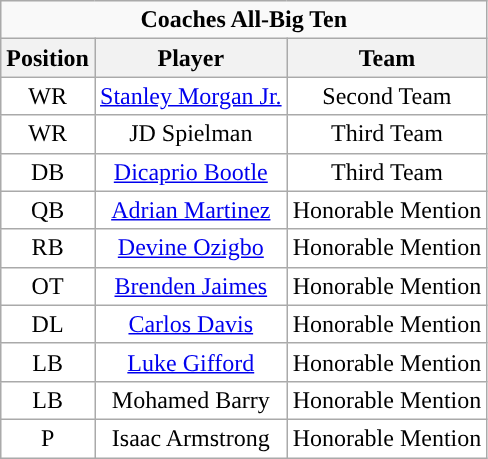<table class="wikitable sortable" style="text-align:center">
<tr>
<td colspan="3"><strong>Coaches All-Big Ten</strong></td>
</tr>
<tr>
<th>Position</th>
<th>Player</th>
<th>Team</th>
</tr>
<tr style="text-align:center;">
<td style="background:white">WR</td>
<td style="background:white"><a href='#'>Stanley Morgan Jr.</a></td>
<td style="background:white">Second Team</td>
</tr>
<tr style="text-align:center;">
<td style="background:white">WR</td>
<td style="background:white">JD Spielman</td>
<td style="background:white">Third Team</td>
</tr>
<tr style="text-align:center;">
<td style="background:white">DB</td>
<td style="background:white"><a href='#'>Dicaprio Bootle</a></td>
<td style="background:white">Third Team</td>
</tr>
<tr style="text-align:center;">
<td style="background:white">QB</td>
<td style="background:white"><a href='#'>Adrian Martinez</a></td>
<td style="background:white">Honorable Mention</td>
</tr>
<tr style="text-align:center;">
<td style="background:white">RB</td>
<td style="background:white"><a href='#'>Devine Ozigbo</a></td>
<td style="background:white">Honorable Mention</td>
</tr>
<tr style="text-align:center;">
<td style="background:white">OT</td>
<td style="background:white"><a href='#'>Brenden Jaimes</a></td>
<td style="background:white">Honorable Mention</td>
</tr>
<tr style="text-align:center;">
<td style="background:white">DL</td>
<td style="background:white"><a href='#'>Carlos Davis</a></td>
<td style="background:white">Honorable Mention</td>
</tr>
<tr style="text-align:center;">
<td style="background:white">LB</td>
<td style="background:white"><a href='#'>Luke Gifford</a></td>
<td style="background:white">Honorable Mention</td>
</tr>
<tr style="text-align:center;">
<td style="background:white">LB</td>
<td style="background:white">Mohamed Barry</td>
<td style="background:white">Honorable Mention</td>
</tr>
<tr style="text-align:center;">
<td style="background:white">P</td>
<td style="background:white">Isaac Armstrong</td>
<td style="background:white">Honorable Mention</td>
</tr>
</table>
